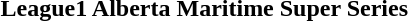<table>
<tr valign=top>
<th align="center">League1 Alberta</th>
<th align="center">Maritime Super Series</th>
</tr>
<tr valign=top>
<td align="left"></td>
<td align="left"></td>
</tr>
</table>
